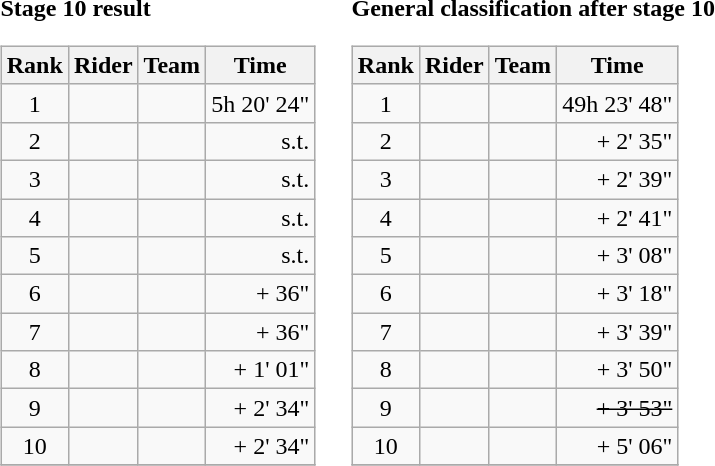<table>
<tr>
<td><strong>Stage 10 result</strong><br><table class="wikitable">
<tr>
<th>Rank</th>
<th>Rider</th>
<th>Team</th>
<th>Time</th>
</tr>
<tr>
<td style="text-align:center;">1</td>
<td></td>
<td></td>
<td style="text-align:right;">5h 20' 24"</td>
</tr>
<tr>
<td style="text-align:center;">2</td>
<td></td>
<td></td>
<td style="text-align:right;">s.t.</td>
</tr>
<tr>
<td style="text-align:center;">3</td>
<td></td>
<td></td>
<td style="text-align:right;">s.t.</td>
</tr>
<tr>
<td style="text-align:center;">4</td>
<td></td>
<td></td>
<td style="text-align:right;">s.t.</td>
</tr>
<tr>
<td style="text-align:center;">5</td>
<td></td>
<td></td>
<td style="text-align:right;">s.t.</td>
</tr>
<tr>
<td style="text-align:center;">6</td>
<td></td>
<td></td>
<td style="text-align:right;">+ 36"</td>
</tr>
<tr>
<td style="text-align:center;">7</td>
<td></td>
<td></td>
<td style="text-align:right;">+ 36"</td>
</tr>
<tr>
<td style="text-align:center;">8</td>
<td></td>
<td></td>
<td style="text-align:right;">+ 1' 01"</td>
</tr>
<tr>
<td style="text-align:center;">9</td>
<td></td>
<td></td>
<td style="text-align:right;">+ 2' 34"</td>
</tr>
<tr>
<td style="text-align:center;">10</td>
<td></td>
<td></td>
<td style="text-align:right;">+ 2' 34"</td>
</tr>
<tr>
</tr>
</table>
</td>
<td></td>
<td><strong>General classification after stage 10</strong><br><table class="wikitable">
<tr>
<th>Rank</th>
<th>Rider</th>
<th>Team</th>
<th>Time</th>
</tr>
<tr>
<td style="text-align:center;">1</td>
<td>  </td>
<td></td>
<td style="text-align:right;">49h 23' 48"</td>
</tr>
<tr>
<td style="text-align:center;">2</td>
<td></td>
<td></td>
<td style="text-align:right;">+ 2' 35"</td>
</tr>
<tr>
<td style="text-align:center;">3</td>
<td></td>
<td></td>
<td style="text-align:right;">+ 2' 39"</td>
</tr>
<tr>
<td style="text-align:center;">4</td>
<td></td>
<td></td>
<td style="text-align:right;">+ 2' 41"</td>
</tr>
<tr>
<td style="text-align:center;">5</td>
<td> </td>
<td></td>
<td style="text-align:right;">+ 3' 08"</td>
</tr>
<tr>
<td style="text-align:center;">6</td>
<td></td>
<td></td>
<td style="text-align:right;">+ 3' 18"</td>
</tr>
<tr>
<td style="text-align:center;">7</td>
<td></td>
<td></td>
<td style="text-align:right;">+ 3' 39"</td>
</tr>
<tr>
<td style="text-align:center;">8</td>
<td></td>
<td></td>
<td style="text-align:right;">+ 3' 50"</td>
</tr>
<tr>
<td style="text-align:center;">9</td>
<td><s></s></td>
<td><s></s></td>
<td style="text-align:right;"><s>+ 3' 53"</s></td>
</tr>
<tr>
<td style="text-align:center;">10</td>
<td></td>
<td></td>
<td style="text-align:right;">+ 5' 06"</td>
</tr>
<tr>
</tr>
</table>
</td>
</tr>
</table>
